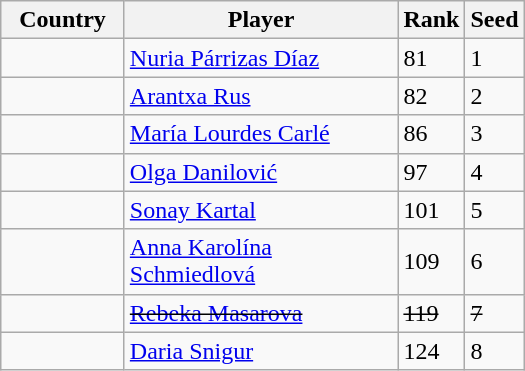<table class="wikitable">
<tr>
<th width="75">Country</th>
<th width="175">Player</th>
<th>Rank</th>
<th>Seed</th>
</tr>
<tr>
<td></td>
<td><a href='#'>Nuria Párrizas Díaz</a></td>
<td>81</td>
<td>1</td>
</tr>
<tr>
<td></td>
<td><a href='#'>Arantxa Rus</a></td>
<td>82</td>
<td>2</td>
</tr>
<tr>
<td></td>
<td><a href='#'>María Lourdes Carlé</a></td>
<td>86</td>
<td>3</td>
</tr>
<tr>
<td></td>
<td><a href='#'>Olga Danilović</a></td>
<td>97</td>
<td>4</td>
</tr>
<tr>
<td></td>
<td><a href='#'>Sonay Kartal</a></td>
<td>101</td>
<td>5</td>
</tr>
<tr>
<td></td>
<td><a href='#'>Anna Karolína Schmiedlová</a></td>
<td>109</td>
<td>6</td>
</tr>
<tr>
<td><s></s></td>
<td><s><a href='#'>Rebeka Masarova</a></s></td>
<td><s>119</s></td>
<td><s>7</s></td>
</tr>
<tr>
<td></td>
<td><a href='#'>Daria Snigur</a></td>
<td>124</td>
<td>8</td>
</tr>
</table>
